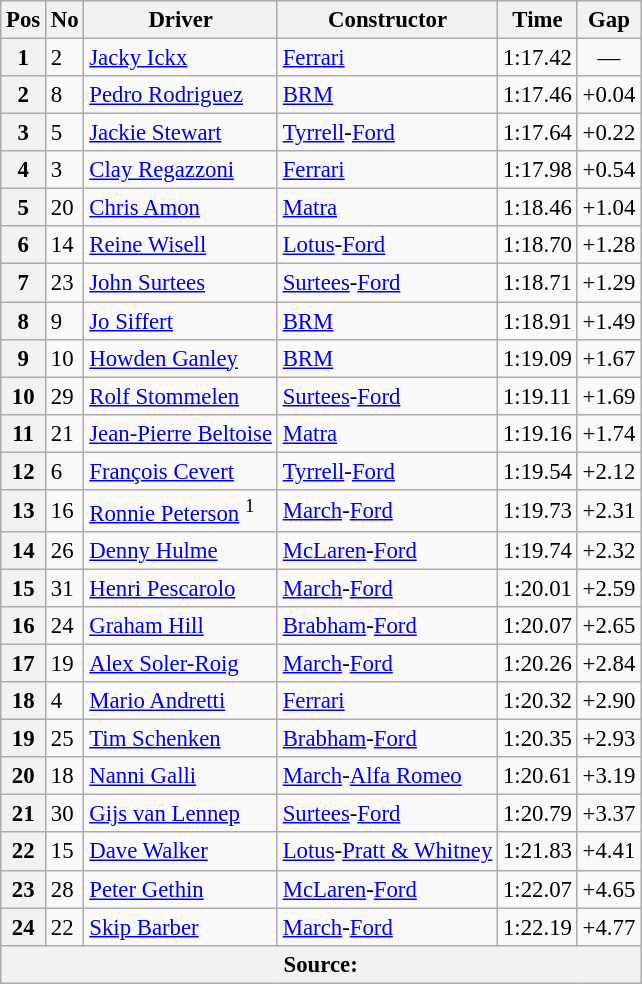<table class="wikitable sortable" style="font-size: 95%">
<tr>
<th>Pos</th>
<th>No</th>
<th>Driver</th>
<th>Constructor</th>
<th>Time</th>
<th>Gap</th>
</tr>
<tr>
<th>1</th>
<td>2</td>
<td> <a href='#'>Jacky Ickx</a></td>
<td><a href='#'>Ferrari</a></td>
<td>1:17.42</td>
<td align="center">—</td>
</tr>
<tr>
<th>2</th>
<td>8</td>
<td> <a href='#'>Pedro Rodriguez</a></td>
<td><a href='#'>BRM</a></td>
<td>1:17.46</td>
<td>+0.04</td>
</tr>
<tr>
<th>3</th>
<td>5</td>
<td> <a href='#'>Jackie Stewart</a></td>
<td><a href='#'>Tyrrell</a>-<a href='#'>Ford</a></td>
<td>1:17.64</td>
<td>+0.22</td>
</tr>
<tr>
<th>4</th>
<td>3</td>
<td> <a href='#'>Clay Regazzoni</a></td>
<td><a href='#'>Ferrari</a></td>
<td>1:17.98</td>
<td>+0.54</td>
</tr>
<tr>
<th>5</th>
<td>20</td>
<td> <a href='#'>Chris Amon</a></td>
<td><a href='#'>Matra</a></td>
<td>1:18.46</td>
<td>+1.04</td>
</tr>
<tr>
<th>6</th>
<td>14</td>
<td> <a href='#'>Reine Wisell</a></td>
<td><a href='#'>Lotus</a>-<a href='#'>Ford</a></td>
<td>1:18.70</td>
<td>+1.28</td>
</tr>
<tr>
<th>7</th>
<td>23</td>
<td> <a href='#'>John Surtees</a></td>
<td><a href='#'>Surtees</a>-<a href='#'>Ford</a></td>
<td>1:18.71</td>
<td>+1.29</td>
</tr>
<tr>
<th>8</th>
<td>9</td>
<td> <a href='#'>Jo Siffert</a></td>
<td><a href='#'>BRM</a></td>
<td>1:18.91</td>
<td>+1.49</td>
</tr>
<tr>
<th>9</th>
<td>10</td>
<td> <a href='#'>Howden Ganley</a></td>
<td><a href='#'>BRM</a></td>
<td>1:19.09</td>
<td>+1.67</td>
</tr>
<tr>
<th>10</th>
<td>29</td>
<td> <a href='#'>Rolf Stommelen</a></td>
<td><a href='#'>Surtees</a>-<a href='#'>Ford</a></td>
<td>1:19.11</td>
<td>+1.69</td>
</tr>
<tr>
<th>11</th>
<td>21</td>
<td> <a href='#'>Jean-Pierre Beltoise</a></td>
<td><a href='#'>Matra</a></td>
<td>1:19.16</td>
<td>+1.74</td>
</tr>
<tr>
<th>12</th>
<td>6</td>
<td> <a href='#'>François Cevert</a></td>
<td><a href='#'>Tyrrell</a>-<a href='#'>Ford</a></td>
<td>1:19.54</td>
<td>+2.12</td>
</tr>
<tr>
<th>13</th>
<td>16</td>
<td> <a href='#'>Ronnie Peterson</a> <sup>1</sup></td>
<td><a href='#'>March</a>-<a href='#'>Ford</a></td>
<td>1:19.73</td>
<td>+2.31</td>
</tr>
<tr>
<th>14</th>
<td>26</td>
<td> <a href='#'>Denny Hulme</a></td>
<td><a href='#'>McLaren</a>-<a href='#'>Ford</a></td>
<td>1:19.74</td>
<td>+2.32</td>
</tr>
<tr>
<th>15</th>
<td>31</td>
<td> <a href='#'>Henri Pescarolo</a></td>
<td><a href='#'>March</a>-<a href='#'>Ford</a></td>
<td>1:20.01</td>
<td>+2.59</td>
</tr>
<tr>
<th>16</th>
<td>24</td>
<td> <a href='#'>Graham Hill</a></td>
<td><a href='#'>Brabham</a>-<a href='#'>Ford</a></td>
<td>1:20.07</td>
<td>+2.65</td>
</tr>
<tr>
<th>17</th>
<td>19</td>
<td> <a href='#'>Alex Soler-Roig</a></td>
<td><a href='#'>March</a>-<a href='#'>Ford</a></td>
<td>1:20.26</td>
<td>+2.84</td>
</tr>
<tr>
<th>18</th>
<td>4</td>
<td> <a href='#'>Mario Andretti</a></td>
<td><a href='#'>Ferrari</a></td>
<td>1:20.32</td>
<td>+2.90</td>
</tr>
<tr>
<th>19</th>
<td>25</td>
<td> <a href='#'>Tim Schenken</a></td>
<td><a href='#'>Brabham</a>-<a href='#'>Ford</a></td>
<td>1:20.35</td>
<td>+2.93</td>
</tr>
<tr>
<th>20</th>
<td>18</td>
<td> <a href='#'>Nanni Galli</a></td>
<td><a href='#'>March</a>-<a href='#'>Alfa Romeo</a></td>
<td>1:20.61</td>
<td>+3.19</td>
</tr>
<tr>
<th>21</th>
<td>30</td>
<td> <a href='#'>Gijs van Lennep</a></td>
<td><a href='#'>Surtees</a>-<a href='#'>Ford</a></td>
<td>1:20.79</td>
<td>+3.37</td>
</tr>
<tr>
<th>22</th>
<td>15</td>
<td> <a href='#'>Dave Walker</a></td>
<td><a href='#'>Lotus</a>-<a href='#'>Pratt & Whitney</a></td>
<td>1:21.83</td>
<td>+4.41</td>
</tr>
<tr>
<th>23</th>
<td>28</td>
<td> <a href='#'>Peter Gethin</a></td>
<td><a href='#'>McLaren</a>-<a href='#'>Ford</a></td>
<td>1:22.07</td>
<td>+4.65</td>
</tr>
<tr>
<th>24</th>
<td>22</td>
<td> <a href='#'>Skip Barber</a></td>
<td><a href='#'>March</a>-<a href='#'>Ford</a></td>
<td>1:22.19</td>
<td>+4.77</td>
</tr>
<tr>
<th colspan=6>Source:</th>
</tr>
</table>
